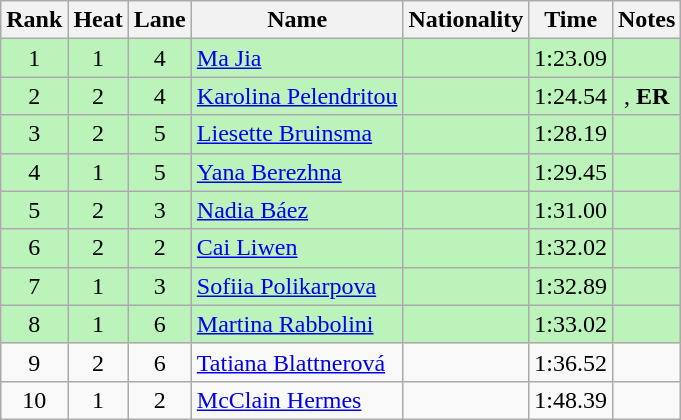<table class="wikitable sortable" style="text-align:center">
<tr>
<th>Rank</th>
<th>Heat</th>
<th>Lane</th>
<th>Name</th>
<th>Nationality</th>
<th>Time</th>
<th>Notes</th>
</tr>
<tr bgcolor=bbf3bb>
<td>1</td>
<td>1</td>
<td>4</td>
<td align=left><a href='#'>Ma Jia</a></td>
<td align=left></td>
<td>1:23.09</td>
<td></td>
</tr>
<tr bgcolor=bbf3bb>
<td>2</td>
<td>2</td>
<td>4</td>
<td align=left><a href='#'>Karolina Pelendritou</a></td>
<td align=left></td>
<td>1:24.54</td>
<td>, <strong>ER</strong></td>
</tr>
<tr bgcolor=bbf3bb>
<td>3</td>
<td>2</td>
<td>5</td>
<td align=left><a href='#'>Liesette Bruinsma</a></td>
<td align=left></td>
<td>1:28.19</td>
<td></td>
</tr>
<tr bgcolor=bbf3bb>
<td>4</td>
<td>1</td>
<td>5</td>
<td align=left><a href='#'>Yana Berezhna</a></td>
<td align=left></td>
<td>1:29.45</td>
<td></td>
</tr>
<tr bgcolor=bbf3bb>
<td>5</td>
<td>2</td>
<td>3</td>
<td align=left><a href='#'>Nadia Báez</a></td>
<td align=left></td>
<td>1:31.00</td>
<td></td>
</tr>
<tr bgcolor=bbf3bb>
<td>6</td>
<td>2</td>
<td>2</td>
<td align=left><a href='#'>Cai Liwen</a></td>
<td align=left></td>
<td>1:32.02</td>
<td></td>
</tr>
<tr bgcolor=bbf3bb>
<td>7</td>
<td>1</td>
<td>3</td>
<td align=left><a href='#'>Sofiia Polikarpova</a></td>
<td align=left></td>
<td>1:32.89</td>
<td></td>
</tr>
<tr bgcolor=bbf3bb>
<td>8</td>
<td>1</td>
<td>6</td>
<td align=left><a href='#'>Martina Rabbolini</a></td>
<td align=left></td>
<td>1:33.02</td>
<td></td>
</tr>
<tr>
<td>9</td>
<td>2</td>
<td>6</td>
<td align=left><a href='#'>Tatiana Blattnerová</a></td>
<td align=left></td>
<td>1:36.52</td>
<td></td>
</tr>
<tr>
<td>10</td>
<td>1</td>
<td>2</td>
<td align=left><a href='#'>McClain Hermes</a></td>
<td align=left></td>
<td>1:48.39</td>
<td></td>
</tr>
</table>
